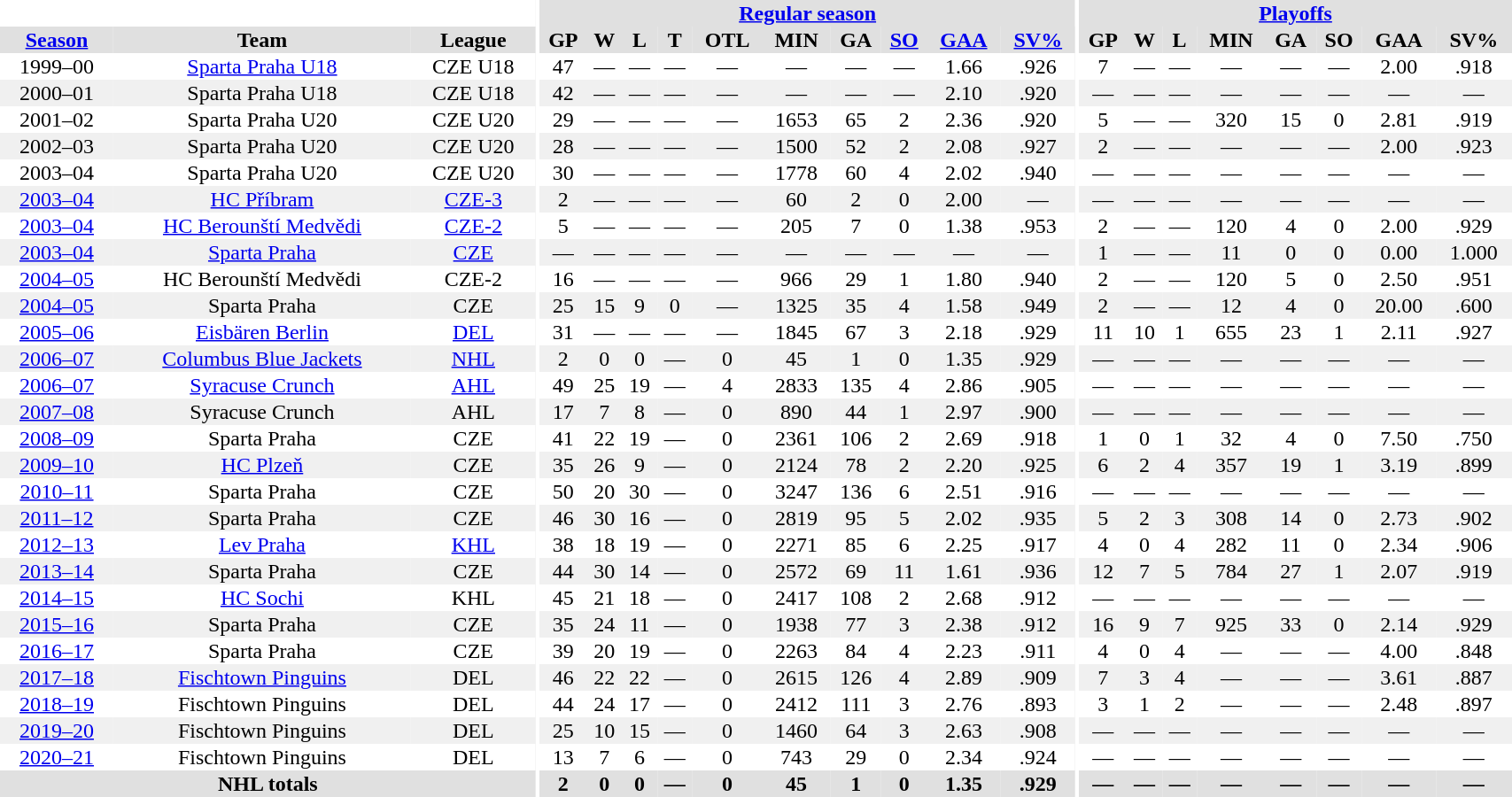<table border="0" cellpadding="1" cellspacing="0" style="width:90%; text-align:center;">
<tr bgcolor="#e0e0e0">
<th colspan="3" bgcolor="#ffffff"></th>
<th rowspan="99" bgcolor="#ffffff"></th>
<th colspan="10" bgcolor="#e0e0e0"><a href='#'>Regular season</a></th>
<th rowspan="99" bgcolor="#ffffff"></th>
<th colspan="8" bgcolor="#e0e0e0"><a href='#'>Playoffs</a></th>
</tr>
<tr bgcolor="#e0e0e0">
<th><a href='#'>Season</a></th>
<th>Team</th>
<th>League</th>
<th>GP</th>
<th>W</th>
<th>L</th>
<th>T</th>
<th>OTL</th>
<th>MIN</th>
<th>GA</th>
<th><a href='#'>SO</a></th>
<th><a href='#'>GAA</a></th>
<th><a href='#'>SV%</a></th>
<th>GP</th>
<th>W</th>
<th>L</th>
<th>MIN</th>
<th>GA</th>
<th>SO</th>
<th>GAA</th>
<th>SV%</th>
</tr>
<tr>
<td>1999–00</td>
<td><a href='#'>Sparta Praha U18</a></td>
<td>CZE U18</td>
<td>47</td>
<td>—</td>
<td>—</td>
<td>—</td>
<td>—</td>
<td>—</td>
<td>—</td>
<td>—</td>
<td>1.66</td>
<td>.926</td>
<td>7</td>
<td>—</td>
<td>—</td>
<td>—</td>
<td>—</td>
<td>—</td>
<td>2.00</td>
<td>.918</td>
</tr>
<tr bgcolor="#f0f0f0">
<td>2000–01</td>
<td>Sparta Praha U18</td>
<td>CZE U18</td>
<td>42</td>
<td>—</td>
<td>—</td>
<td>—</td>
<td>—</td>
<td>—</td>
<td>—</td>
<td>—</td>
<td>2.10</td>
<td>.920</td>
<td>—</td>
<td>—</td>
<td>—</td>
<td>—</td>
<td>—</td>
<td>—</td>
<td>—</td>
<td>—</td>
</tr>
<tr>
<td>2001–02</td>
<td>Sparta Praha U20</td>
<td>CZE U20</td>
<td>29</td>
<td>—</td>
<td>—</td>
<td>—</td>
<td>—</td>
<td>1653</td>
<td>65</td>
<td>2</td>
<td>2.36</td>
<td>.920</td>
<td>5</td>
<td>—</td>
<td>—</td>
<td>320</td>
<td>15</td>
<td>0</td>
<td>2.81</td>
<td>.919</td>
</tr>
<tr bgcolor="#f0f0f0">
<td>2002–03</td>
<td>Sparta Praha U20</td>
<td>CZE U20</td>
<td>28</td>
<td>—</td>
<td>—</td>
<td>—</td>
<td>—</td>
<td>1500</td>
<td>52</td>
<td>2</td>
<td>2.08</td>
<td>.927</td>
<td>2</td>
<td>—</td>
<td>—</td>
<td>—</td>
<td>—</td>
<td>—</td>
<td>2.00</td>
<td>.923</td>
</tr>
<tr>
<td>2003–04</td>
<td>Sparta Praha U20</td>
<td>CZE U20</td>
<td>30</td>
<td>—</td>
<td>—</td>
<td>—</td>
<td>—</td>
<td>1778</td>
<td>60</td>
<td>4</td>
<td>2.02</td>
<td>.940</td>
<td>—</td>
<td>—</td>
<td>—</td>
<td>—</td>
<td>—</td>
<td>—</td>
<td>—</td>
<td>—</td>
</tr>
<tr bgcolor="#f0f0f0">
<td><a href='#'>2003–04</a></td>
<td><a href='#'>HC Příbram</a></td>
<td><a href='#'>CZE-3</a></td>
<td>2</td>
<td>—</td>
<td>—</td>
<td>—</td>
<td>—</td>
<td>60</td>
<td>2</td>
<td>0</td>
<td>2.00</td>
<td>—</td>
<td>—</td>
<td>—</td>
<td>—</td>
<td>—</td>
<td>—</td>
<td>—</td>
<td>—</td>
<td>—</td>
</tr>
<tr>
<td><a href='#'>2003–04</a></td>
<td><a href='#'>HC Berounští Medvědi</a></td>
<td><a href='#'>CZE-2</a></td>
<td>5</td>
<td>—</td>
<td>—</td>
<td>—</td>
<td>—</td>
<td>205</td>
<td>7</td>
<td>0</td>
<td>1.38</td>
<td>.953</td>
<td>2</td>
<td>—</td>
<td>—</td>
<td>120</td>
<td>4</td>
<td>0</td>
<td>2.00</td>
<td>.929</td>
</tr>
<tr bgcolor="#f0f0f0">
<td><a href='#'>2003–04</a></td>
<td><a href='#'>Sparta Praha</a></td>
<td><a href='#'>CZE</a></td>
<td>—</td>
<td>—</td>
<td>—</td>
<td>—</td>
<td>—</td>
<td>—</td>
<td>—</td>
<td>—</td>
<td>—</td>
<td>—</td>
<td>1</td>
<td>—</td>
<td>—</td>
<td>11</td>
<td>0</td>
<td>0</td>
<td>0.00</td>
<td>1.000</td>
</tr>
<tr>
<td><a href='#'>2004–05</a></td>
<td>HC Berounští Medvědi</td>
<td>CZE-2</td>
<td>16</td>
<td>—</td>
<td>—</td>
<td>—</td>
<td>—</td>
<td>966</td>
<td>29</td>
<td>1</td>
<td>1.80</td>
<td>.940</td>
<td>2</td>
<td>—</td>
<td>—</td>
<td>120</td>
<td>5</td>
<td>0</td>
<td>2.50</td>
<td>.951</td>
</tr>
<tr bgcolor="#f0f0f0">
<td><a href='#'>2004–05</a></td>
<td>Sparta Praha</td>
<td>CZE</td>
<td>25</td>
<td>15</td>
<td>9</td>
<td>0</td>
<td>—</td>
<td>1325</td>
<td>35</td>
<td>4</td>
<td>1.58</td>
<td>.949</td>
<td>2</td>
<td>—</td>
<td>—</td>
<td>12</td>
<td>4</td>
<td>0</td>
<td>20.00</td>
<td>.600</td>
</tr>
<tr>
<td><a href='#'>2005–06</a></td>
<td><a href='#'>Eisbären Berlin</a></td>
<td><a href='#'>DEL</a></td>
<td>31</td>
<td>—</td>
<td>—</td>
<td>—</td>
<td>—</td>
<td>1845</td>
<td>67</td>
<td>3</td>
<td>2.18</td>
<td>.929</td>
<td>11</td>
<td>10</td>
<td>1</td>
<td>655</td>
<td>23</td>
<td>1</td>
<td>2.11</td>
<td>.927</td>
</tr>
<tr bgcolor="#f0f0f0">
<td><a href='#'>2006–07</a></td>
<td><a href='#'>Columbus Blue Jackets</a></td>
<td><a href='#'>NHL</a></td>
<td>2</td>
<td>0</td>
<td>0</td>
<td>—</td>
<td>0</td>
<td>45</td>
<td>1</td>
<td>0</td>
<td>1.35</td>
<td>.929</td>
<td>—</td>
<td>—</td>
<td>—</td>
<td>—</td>
<td>—</td>
<td>—</td>
<td>—</td>
<td>—</td>
</tr>
<tr>
<td><a href='#'>2006–07</a></td>
<td><a href='#'>Syracuse Crunch</a></td>
<td><a href='#'>AHL</a></td>
<td>49</td>
<td>25</td>
<td>19</td>
<td>—</td>
<td>4</td>
<td>2833</td>
<td>135</td>
<td>4</td>
<td>2.86</td>
<td>.905</td>
<td>—</td>
<td>—</td>
<td>—</td>
<td>—</td>
<td>—</td>
<td>—</td>
<td>—</td>
<td>—</td>
</tr>
<tr bgcolor="#f0f0f0">
<td><a href='#'>2007–08</a></td>
<td>Syracuse Crunch</td>
<td>AHL</td>
<td>17</td>
<td>7</td>
<td>8</td>
<td>—</td>
<td>0</td>
<td>890</td>
<td>44</td>
<td>1</td>
<td>2.97</td>
<td>.900</td>
<td>—</td>
<td>—</td>
<td>—</td>
<td>—</td>
<td>—</td>
<td>—</td>
<td>—</td>
<td>—</td>
</tr>
<tr>
<td><a href='#'>2008–09</a></td>
<td>Sparta Praha</td>
<td>CZE</td>
<td>41</td>
<td>22</td>
<td>19</td>
<td>—</td>
<td>0</td>
<td>2361</td>
<td>106</td>
<td>2</td>
<td>2.69</td>
<td>.918</td>
<td>1</td>
<td>0</td>
<td>1</td>
<td>32</td>
<td>4</td>
<td>0</td>
<td>7.50</td>
<td>.750</td>
</tr>
<tr bgcolor="#f0f0f0">
<td><a href='#'>2009–10</a></td>
<td><a href='#'>HC Plzeň</a></td>
<td>CZE</td>
<td>35</td>
<td>26</td>
<td>9</td>
<td>—</td>
<td>0</td>
<td>2124</td>
<td>78</td>
<td>2</td>
<td>2.20</td>
<td>.925</td>
<td>6</td>
<td>2</td>
<td>4</td>
<td>357</td>
<td>19</td>
<td>1</td>
<td>3.19</td>
<td>.899</td>
</tr>
<tr>
<td><a href='#'>2010–11</a></td>
<td>Sparta Praha</td>
<td>CZE</td>
<td>50</td>
<td>20</td>
<td>30</td>
<td>—</td>
<td>0</td>
<td>3247</td>
<td>136</td>
<td>6</td>
<td>2.51</td>
<td>.916</td>
<td>—</td>
<td>—</td>
<td>—</td>
<td>—</td>
<td>—</td>
<td>—</td>
<td>—</td>
<td>—</td>
</tr>
<tr bgcolor="#f0f0f0">
<td><a href='#'>2011–12</a></td>
<td>Sparta Praha</td>
<td>CZE</td>
<td>46</td>
<td>30</td>
<td>16</td>
<td>—</td>
<td>0</td>
<td>2819</td>
<td>95</td>
<td>5</td>
<td>2.02</td>
<td>.935</td>
<td>5</td>
<td>2</td>
<td>3</td>
<td>308</td>
<td>14</td>
<td>0</td>
<td>2.73</td>
<td>.902</td>
</tr>
<tr>
<td><a href='#'>2012–13</a></td>
<td><a href='#'>Lev Praha</a></td>
<td><a href='#'>KHL</a></td>
<td>38</td>
<td>18</td>
<td>19</td>
<td>—</td>
<td>0</td>
<td>2271</td>
<td>85</td>
<td>6</td>
<td>2.25</td>
<td>.917</td>
<td>4</td>
<td>0</td>
<td>4</td>
<td>282</td>
<td>11</td>
<td>0</td>
<td>2.34</td>
<td>.906</td>
</tr>
<tr bgcolor="#f0f0f0">
<td><a href='#'>2013–14</a></td>
<td>Sparta Praha</td>
<td>CZE</td>
<td>44</td>
<td>30</td>
<td>14</td>
<td>—</td>
<td>0</td>
<td>2572</td>
<td>69</td>
<td>11</td>
<td>1.61</td>
<td>.936</td>
<td>12</td>
<td>7</td>
<td>5</td>
<td>784</td>
<td>27</td>
<td>1</td>
<td>2.07</td>
<td>.919</td>
</tr>
<tr>
<td><a href='#'>2014–15</a></td>
<td><a href='#'>HC Sochi</a></td>
<td>KHL</td>
<td>45</td>
<td>21</td>
<td>18</td>
<td>—</td>
<td>0</td>
<td>2417</td>
<td>108</td>
<td>2</td>
<td>2.68</td>
<td>.912</td>
<td>—</td>
<td>—</td>
<td>—</td>
<td>—</td>
<td>—</td>
<td>—</td>
<td>—</td>
<td>—</td>
</tr>
<tr bgcolor="#f0f0f0">
<td><a href='#'>2015–16</a></td>
<td>Sparta Praha</td>
<td>CZE</td>
<td>35</td>
<td>24</td>
<td>11</td>
<td>—</td>
<td>0</td>
<td>1938</td>
<td>77</td>
<td>3</td>
<td>2.38</td>
<td>.912</td>
<td>16</td>
<td>9</td>
<td>7</td>
<td>925</td>
<td>33</td>
<td>0</td>
<td>2.14</td>
<td>.929</td>
</tr>
<tr>
<td><a href='#'>2016–17</a></td>
<td>Sparta Praha</td>
<td>CZE</td>
<td>39</td>
<td>20</td>
<td>19</td>
<td>—</td>
<td>0</td>
<td>2263</td>
<td>84</td>
<td>4</td>
<td>2.23</td>
<td>.911</td>
<td>4</td>
<td>0</td>
<td>4</td>
<td>—</td>
<td>—</td>
<td>—</td>
<td>4.00</td>
<td>.848</td>
</tr>
<tr bgcolor="#f0f0f0">
<td><a href='#'>2017–18</a></td>
<td><a href='#'>Fischtown Pinguins</a></td>
<td>DEL</td>
<td>46</td>
<td>22</td>
<td>22</td>
<td>—</td>
<td>0</td>
<td>2615</td>
<td>126</td>
<td>4</td>
<td>2.89</td>
<td>.909</td>
<td>7</td>
<td>3</td>
<td>4</td>
<td>—</td>
<td>—</td>
<td>—</td>
<td>3.61</td>
<td>.887</td>
</tr>
<tr>
<td><a href='#'>2018–19</a></td>
<td>Fischtown Pinguins</td>
<td>DEL</td>
<td>44</td>
<td>24</td>
<td>17</td>
<td>—</td>
<td>0</td>
<td>2412</td>
<td>111</td>
<td>3</td>
<td>2.76</td>
<td>.893</td>
<td>3</td>
<td>1</td>
<td>2</td>
<td>—</td>
<td>—</td>
<td>—</td>
<td>2.48</td>
<td>.897</td>
</tr>
<tr bgcolor="#f0f0f0">
<td><a href='#'>2019–20</a></td>
<td>Fischtown Pinguins</td>
<td>DEL</td>
<td>25</td>
<td>10</td>
<td>15</td>
<td>—</td>
<td>0</td>
<td>1460</td>
<td>64</td>
<td>3</td>
<td>2.63</td>
<td>.908</td>
<td>—</td>
<td>—</td>
<td>—</td>
<td>—</td>
<td>—</td>
<td>—</td>
<td>—</td>
<td>—</td>
</tr>
<tr>
<td><a href='#'>2020–21</a></td>
<td>Fischtown Pinguins</td>
<td>DEL</td>
<td>13</td>
<td>7</td>
<td>6</td>
<td>—</td>
<td>0</td>
<td>743</td>
<td>29</td>
<td>0</td>
<td>2.34</td>
<td>.924</td>
<td>—</td>
<td>—</td>
<td>—</td>
<td>—</td>
<td>—</td>
<td>—</td>
<td>—</td>
<td>—</td>
</tr>
<tr bgcolor="#e0e0e0">
<th colspan="3">NHL totals</th>
<th>2</th>
<th>0</th>
<th>0</th>
<th>—</th>
<th>0</th>
<th>45</th>
<th>1</th>
<th>0</th>
<th>1.35</th>
<th>.929</th>
<th>—</th>
<th>—</th>
<th>—</th>
<th>—</th>
<th>—</th>
<th>—</th>
<th>—</th>
<th>—</th>
</tr>
</table>
